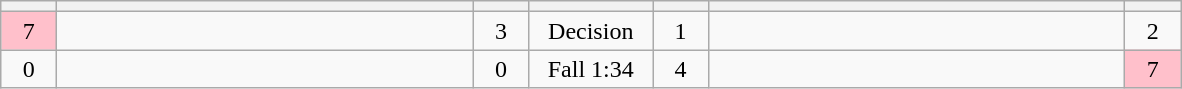<table class="wikitable" style="text-align: center;">
<tr>
<th width=30></th>
<th width=270></th>
<th width=30></th>
<th width=75></th>
<th width=30></th>
<th width=270></th>
<th width=30></th>
</tr>
<tr>
<td bgcolor=pink>7</td>
<td align=left></td>
<td>3</td>
<td>Decision</td>
<td>1</td>
<td align=left><strong></strong></td>
<td>2</td>
</tr>
<tr>
<td>0</td>
<td align=left></td>
<td>0</td>
<td>Fall 1:34</td>
<td>4</td>
<td align=left></td>
<td bgcolor=pink>7</td>
</tr>
</table>
